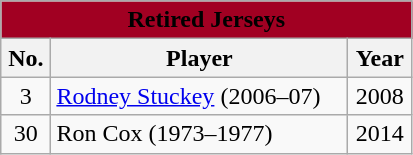<table class="wikitable" style="width:275px;">
<tr>
<th colspan="3" style="text-align: center; background:#a10022"><span><strong>Retired Jerseys</strong></span></th>
</tr>
<tr>
<th>No.</th>
<th>Player</th>
<th>Year</th>
</tr>
<tr bgcolor=>
<td align=center>3</td>
<td><a href='#'>Rodney Stuckey</a> (2006–07)</td>
<td align=center>2008</td>
</tr>
<tr>
<td align=center>30</td>
<td>Ron Cox (1973–1977)</td>
<td align=center>2014</td>
</tr>
</table>
